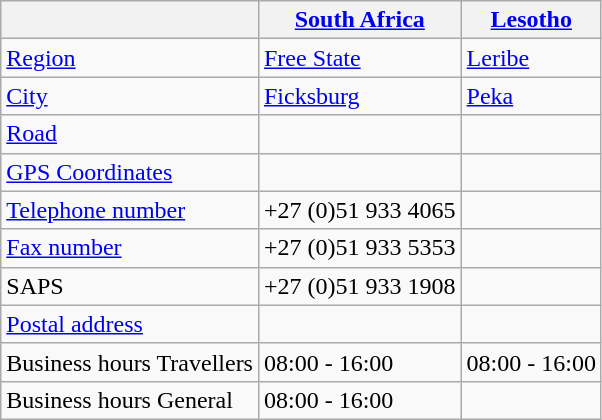<table class="wikitable sortable">
<tr>
<th></th>
<th><a href='#'>South Africa</a></th>
<th><a href='#'>Lesotho</a></th>
</tr>
<tr>
<td><a href='#'>Region</a></td>
<td><a href='#'>Free State</a></td>
<td><a href='#'>Leribe</a></td>
</tr>
<tr>
<td><a href='#'>City</a></td>
<td><a href='#'>Ficksburg</a></td>
<td><a href='#'>Peka</a></td>
</tr>
<tr>
<td><a href='#'>Road</a></td>
<td></td>
<td></td>
</tr>
<tr>
<td><a href='#'>GPS Coordinates</a></td>
<td></td>
<td></td>
</tr>
<tr>
<td><a href='#'>Telephone number</a></td>
<td>+27 (0)51 933 4065</td>
<td></td>
</tr>
<tr>
<td><a href='#'>Fax number</a></td>
<td>+27 (0)51 933 5353</td>
<td></td>
</tr>
<tr>
<td>SAPS</td>
<td>+27 (0)51 933 1908</td>
<td></td>
</tr>
<tr>
<td><a href='#'>Postal address</a></td>
<td></td>
<td></td>
</tr>
<tr>
<td>Business hours Travellers</td>
<td>08:00 - 16:00</td>
<td>08:00 - 16:00</td>
</tr>
<tr>
<td>Business hours General</td>
<td>08:00 - 16:00</td>
<td></td>
</tr>
</table>
